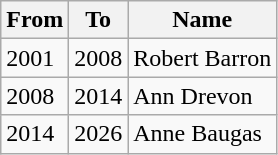<table class="wikitable">
<tr>
<th>From</th>
<th>To</th>
<th>Name</th>
</tr>
<tr>
<td>2001</td>
<td>2008</td>
<td>Robert Barron</td>
</tr>
<tr>
<td>2008</td>
<td>2014</td>
<td>Ann Drevon</td>
</tr>
<tr>
<td>2014</td>
<td>2026</td>
<td>Anne Baugas</td>
</tr>
</table>
